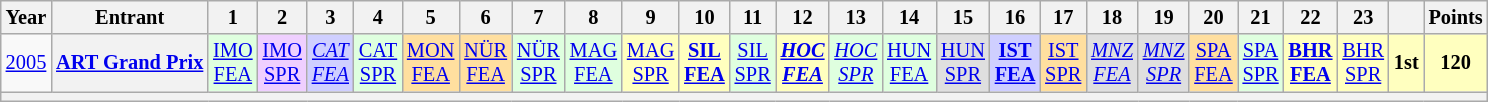<table class="wikitable" style="text-align:center; font-size:85%">
<tr>
<th scope="col">Year</th>
<th scope="col">Entrant</th>
<th scope="col">1</th>
<th scope="col">2</th>
<th scope="col">3</th>
<th scope="col">4</th>
<th scope="col">5</th>
<th scope="col">6</th>
<th scope="col">7</th>
<th scope="col">8</th>
<th scope="col">9</th>
<th scope="col">10</th>
<th scope="col">11</th>
<th scope="col">12</th>
<th scope="col">13</th>
<th scope="col">14</th>
<th scope="col">15</th>
<th scope="col">16</th>
<th scope="col">17</th>
<th scope="col">18</th>
<th scope="col">19</th>
<th scope="col">20</th>
<th scope="col">21</th>
<th scope="col">22</th>
<th scope="col">23</th>
<th scope="col"></th>
<th scope="col">Points</th>
</tr>
<tr>
<td><a href='#'>2005</a></td>
<th nowrap><a href='#'>ART Grand Prix</a></th>
<td style="background:#DFFFDF;"><a href='#'>IMO<br>FEA</a><br></td>
<td style="background:#EFCFFF;"><a href='#'>IMO<br>SPR</a><br></td>
<td style="background:#CFCFFF;"><em><a href='#'>CAT<br>FEA</a></em><br></td>
<td style="background:#DFFFDF;"><a href='#'>CAT<br>SPR</a><br></td>
<td style="background:#FFDF9F;"><a href='#'>MON<br>FEA</a><br></td>
<td style="background:#FFDF9F;"><a href='#'>NÜR<br>FEA</a><br></td>
<td style="background:#DFFFDF;"><a href='#'>NÜR<br>SPR</a><br></td>
<td style="background:#DFFFDF;"><a href='#'>MAG<br>FEA</a><br></td>
<td style="background:#FFFFBF;"><a href='#'>MAG<br>SPR</a><br></td>
<td style="background:#FFFFBF;"><strong><a href='#'>SIL<br>FEA</a></strong><br></td>
<td style="background:#DFFFDF;"><a href='#'>SIL<br>SPR</a><br></td>
<td style="background:#FFFFBF;"><strong><em><a href='#'>HOC<br>FEA</a></em></strong><br></td>
<td style="background:#DFFFDF;"><em><a href='#'>HOC<br>SPR</a></em><br></td>
<td style="background:#DFFFDF;"><a href='#'>HUN<br>FEA</a><br></td>
<td style="background:#DFDFDF;"><a href='#'>HUN<br>SPR</a><br></td>
<td style="background:#CFCFFF;"><strong><a href='#'>IST<br>FEA</a></strong><br></td>
<td style="background:#FFDF9F;"><a href='#'>IST<br>SPR</a><br></td>
<td style="background:#DFDFDF;"><em><a href='#'>MNZ<br>FEA</a></em><br></td>
<td style="background:#DFDFDF;"><em><a href='#'>MNZ<br>SPR</a></em><br></td>
<td style="background:#FFDF9F;"><a href='#'>SPA<br>FEA</a><br></td>
<td style="background:#DFFFDF;"><a href='#'>SPA<br>SPR</a><br></td>
<td style="background:#FFFFBF;"><strong><a href='#'>BHR<br>FEA</a></strong><br></td>
<td style="background:#FFFFBF;"><a href='#'>BHR<br>SPR</a><br></td>
<td style="background:#FFFFBF;"><strong>1st</strong></td>
<td style="background:#FFFFBF;"><strong>120</strong></td>
</tr>
<tr>
<th colspan="27"></th>
</tr>
</table>
